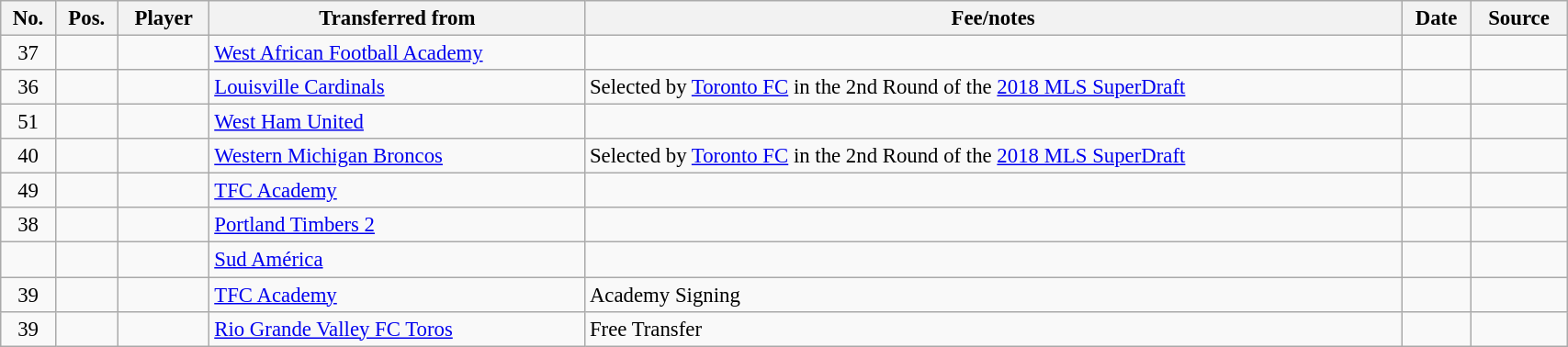<table class="wikitable sortable" style="width:90%; text-align:center; font-size:95%; text-align:left;">
<tr>
<th><strong>No.</strong></th>
<th><strong>Pos.</strong></th>
<th><strong>Player</strong></th>
<th><strong>Transferred from</strong></th>
<th><strong>Fee/notes</strong></th>
<th><strong>Date</strong></th>
<th><strong>Source</strong></th>
</tr>
<tr>
<td align=center>37</td>
<td align=center></td>
<td></td>
<td> <a href='#'>West African Football Academy</a></td>
<td></td>
<td></td>
<td></td>
</tr>
<tr>
<td align=center>36</td>
<td align=center></td>
<td></td>
<td> <a href='#'>Louisville Cardinals</a></td>
<td>Selected by <a href='#'>Toronto FC</a> in the 2nd Round of the <a href='#'>2018 MLS SuperDraft</a></td>
<td></td>
<td></td>
</tr>
<tr>
<td align=center>51</td>
<td align=center></td>
<td></td>
<td> <a href='#'>West Ham United</a></td>
<td></td>
<td></td>
<td></td>
</tr>
<tr>
<td align=center>40</td>
<td align=center></td>
<td></td>
<td> <a href='#'>Western Michigan Broncos</a></td>
<td>Selected by <a href='#'>Toronto FC</a> in the 2nd Round of the <a href='#'>2018 MLS SuperDraft</a></td>
<td></td>
<td></td>
</tr>
<tr>
<td align=center>49</td>
<td align=center></td>
<td></td>
<td> <a href='#'>TFC Academy</a></td>
<td></td>
<td></td>
<td></td>
</tr>
<tr>
<td align=center>38</td>
<td align=center></td>
<td></td>
<td> <a href='#'>Portland Timbers 2</a></td>
<td></td>
<td></td>
<td></td>
</tr>
<tr>
<td align=center></td>
<td align=center></td>
<td></td>
<td> <a href='#'>Sud América</a></td>
<td></td>
<td></td>
<td></td>
</tr>
<tr>
<td align=center>39</td>
<td align=center></td>
<td></td>
<td> <a href='#'>TFC Academy</a></td>
<td>Academy Signing</td>
<td></td>
<td></td>
</tr>
<tr>
<td align=center>39</td>
<td align=center></td>
<td></td>
<td> <a href='#'>Rio Grande Valley FC Toros</a></td>
<td>Free Transfer</td>
<td></td>
<td></td>
</tr>
</table>
